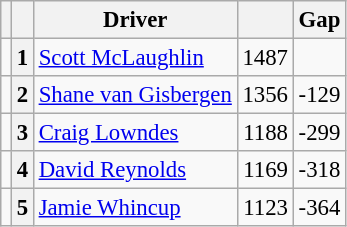<table class="wikitable" style="font-size: 95%;">
<tr>
<th></th>
<th></th>
<th>Driver</th>
<th></th>
<th>Gap</th>
</tr>
<tr>
<td align="left"></td>
<th>1</th>
<td> <a href='#'>Scott McLaughlin</a></td>
<td align="right">1487</td>
<td align="right"></td>
</tr>
<tr>
<td align="left"></td>
<th>2</th>
<td> <a href='#'>Shane van Gisbergen</a></td>
<td align="right">1356</td>
<td align="right">-129</td>
</tr>
<tr>
<td align="left"></td>
<th>3</th>
<td> <a href='#'>Craig Lowndes</a></td>
<td align="right">1188</td>
<td align="right">-299</td>
</tr>
<tr>
<td align="left"></td>
<th>4</th>
<td> <a href='#'>David Reynolds</a></td>
<td align="right">1169</td>
<td align="right">-318</td>
</tr>
<tr>
<td align="left"></td>
<th>5</th>
<td> <a href='#'>Jamie Whincup</a></td>
<td align="right">1123</td>
<td align="right">-364</td>
</tr>
</table>
